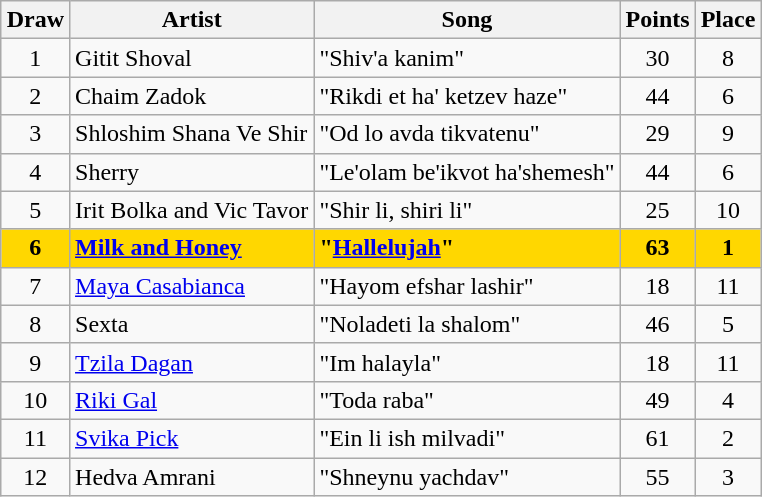<table class="sortable wikitable" style="margin: 1em auto 1em auto; text-align:center">
<tr>
<th>Draw</th>
<th>Artist</th>
<th>Song</th>
<th>Points</th>
<th>Place</th>
</tr>
<tr>
<td>1</td>
<td align="left">Gitit Shoval</td>
<td align="left">"Shiv'a kanim"</td>
<td>30</td>
<td>8</td>
</tr>
<tr>
<td>2</td>
<td align=left>Chaim Zadok</td>
<td align=left>"Rikdi et ha' ketzev haze"</td>
<td>44</td>
<td>6</td>
</tr>
<tr>
<td>3</td>
<td align="left">Shloshim Shana Ve Shir</td>
<td align="left">"Od lo avda tikvatenu"</td>
<td>29</td>
<td>9</td>
</tr>
<tr>
<td>4</td>
<td align="left">Sherry</td>
<td align="left">"Le'olam be'ikvot ha'shemesh"</td>
<td>44</td>
<td>6</td>
</tr>
<tr>
<td>5</td>
<td align="left">Irit Bolka and Vic Tavor</td>
<td align="left">"Shir li, shiri li"</td>
<td>25</td>
<td>10</td>
</tr>
<tr style="font-weight:bold; background:gold;">
<td>6</td>
<td align="left"><a href='#'>Milk and Honey</a></td>
<td align="left">"<a href='#'>Hallelujah</a>"</td>
<td>63</td>
<td>1</td>
</tr>
<tr>
<td>7</td>
<td align="left"><a href='#'>Maya Casabianca</a></td>
<td align="left">"Hayom efshar lashir"</td>
<td>18</td>
<td>11</td>
</tr>
<tr>
<td>8</td>
<td align="left">Sexta</td>
<td align="left">"Noladeti la shalom"</td>
<td>46</td>
<td>5</td>
</tr>
<tr>
<td>9</td>
<td align="left"><a href='#'>Tzila Dagan</a></td>
<td align="left">"Im halayla"</td>
<td>18</td>
<td>11</td>
</tr>
<tr>
<td>10</td>
<td align="left"><a href='#'>Riki Gal</a></td>
<td align="left">"Toda raba"</td>
<td>49</td>
<td>4</td>
</tr>
<tr>
<td>11</td>
<td align="left"><a href='#'>Svika Pick</a></td>
<td align="left">"Ein li ish milvadi"</td>
<td>61</td>
<td>2</td>
</tr>
<tr>
<td>12</td>
<td align="left">Hedva Amrani</td>
<td align="left">"Shneynu yachdav"</td>
<td>55</td>
<td>3</td>
</tr>
</table>
